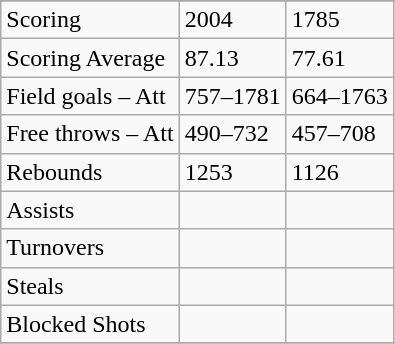<table class="wikitable">
<tr>
</tr>
<tr>
<td>Scoring</td>
<td>2004</td>
<td>1785</td>
</tr>
<tr>
<td>Scoring Average</td>
<td>87.13</td>
<td>77.61</td>
</tr>
<tr>
<td>Field goals – Att</td>
<td>757–1781</td>
<td>664–1763</td>
</tr>
<tr>
<td>Free throws – Att</td>
<td>490–732</td>
<td>457–708</td>
</tr>
<tr>
<td>Rebounds</td>
<td>1253</td>
<td>1126</td>
</tr>
<tr>
<td>Assists</td>
<td></td>
<td></td>
</tr>
<tr>
<td>Turnovers</td>
<td></td>
<td></td>
</tr>
<tr>
<td>Steals</td>
<td></td>
<td></td>
</tr>
<tr>
<td>Blocked Shots</td>
<td></td>
<td></td>
</tr>
<tr>
</tr>
</table>
